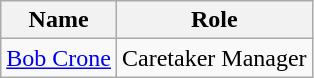<table class="wikitable">
<tr>
<th>Name</th>
<th>Role</th>
</tr>
<tr>
<td> <a href='#'>Bob Crone</a></td>
<td>Caretaker Manager</td>
</tr>
</table>
